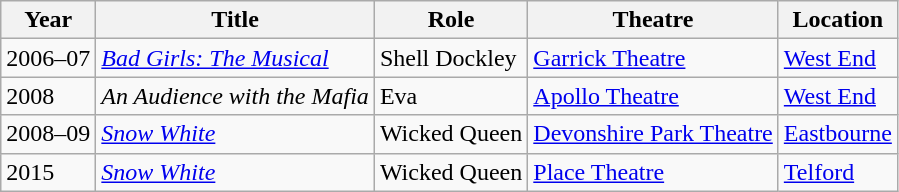<table class="wikitable sortable">
<tr>
<th>Year</th>
<th>Title</th>
<th>Role</th>
<th>Theatre</th>
<th>Location</th>
</tr>
<tr>
<td>2006–07</td>
<td><em><a href='#'>Bad Girls: The Musical</a></em></td>
<td>Shell Dockley</td>
<td><a href='#'>Garrick Theatre</a></td>
<td><a href='#'>West End</a></td>
</tr>
<tr>
<td>2008</td>
<td><em>An Audience with the Mafia</em></td>
<td>Eva</td>
<td><a href='#'>Apollo Theatre</a></td>
<td><a href='#'>West End</a></td>
</tr>
<tr>
<td>2008–09</td>
<td><em><a href='#'>Snow White</a></em></td>
<td>Wicked Queen</td>
<td><a href='#'>Devonshire Park Theatre</a></td>
<td><a href='#'>Eastbourne</a></td>
</tr>
<tr>
<td>2015</td>
<td><em><a href='#'>Snow White</a></em></td>
<td>Wicked Queen</td>
<td><a href='#'>Place Theatre</a></td>
<td><a href='#'>Telford</a></td>
</tr>
</table>
